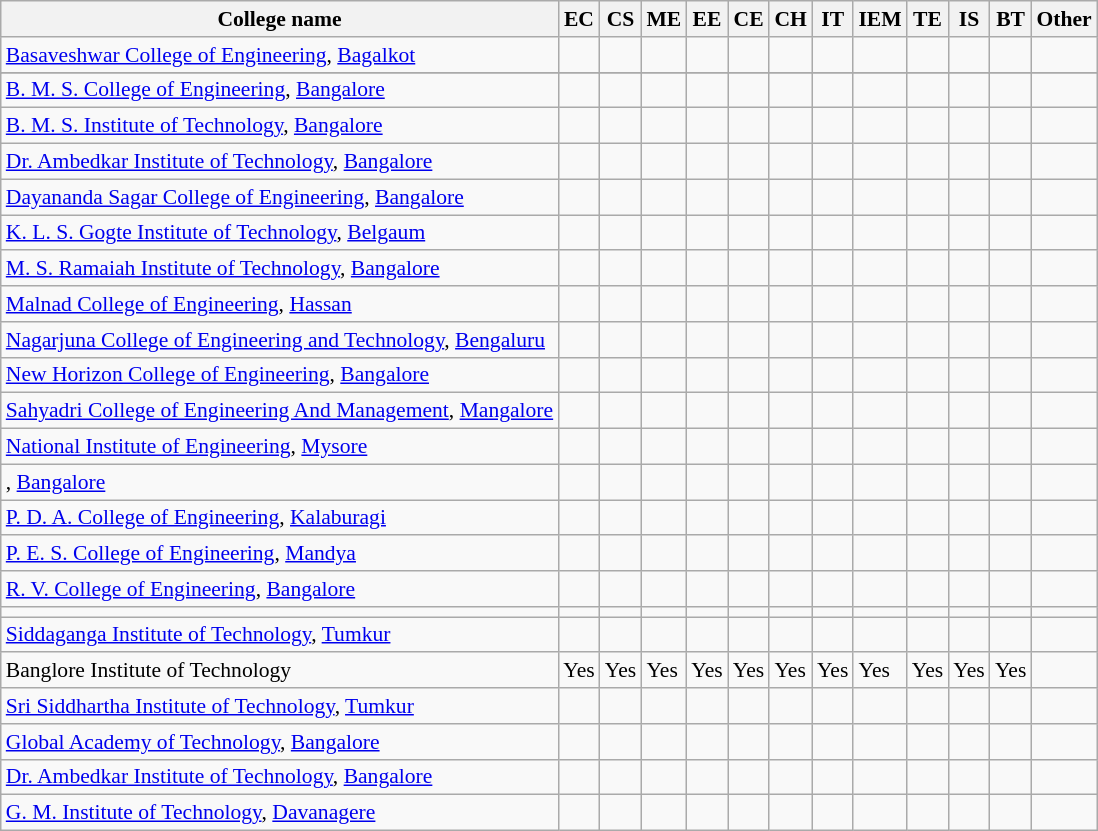<table class="wikitable sortable" style="font-size: 90%;">
<tr>
<th>College name</th>
<th>EC</th>
<th>CS</th>
<th>ME</th>
<th>EE</th>
<th>CE</th>
<th>CH</th>
<th>IT</th>
<th>IEM</th>
<th>TE</th>
<th>IS</th>
<th>BT</th>
<th>Other</th>
</tr>
<tr>
<td><a href='#'>Basaveshwar College of Engineering</a>, <a href='#'>Bagalkot</a></td>
<td> </td>
<td> </td>
<td></td>
<td> </td>
<td> </td>
<td> </td>
<td> </td>
<td> </td>
<td> </td>
<td> </td>
<td> </td>
<td> </td>
</tr>
<tr>
</tr>
<tr>
<td><a href='#'>B. M. S. College of Engineering</a>, <a href='#'>Bangalore</a></td>
<td> </td>
<td> </td>
<td></td>
<td> </td>
<td><! --CV--> </td>
<td> </td>
<td> </td>
<td> </td>
<td> </td>
<td> </td>
<td> </td>
<td> </td>
</tr>
<tr>
<td><a href='#'>B. M. S. Institute of Technology</a>, <a href='#'>Bangalore</a></td>
<td> </td>
<td> </td>
<td></td>
<td> </td>
<td> </td>
<td> </td>
<td> </td>
<td> </td>
<td> </td>
<td> </td>
<td> </td>
<td> </td>
</tr>
<tr>
<td><a href='#'>Dr. Ambedkar Institute of Technology</a>, <a href='#'>Bangalore</a></td>
<td> </td>
<td> </td>
<td></td>
<td> </td>
<td> </td>
<td> </td>
<td> </td>
<td> </td>
<td> </td>
<td> </td>
<td> </td>
<td> </td>
</tr>
<tr>
<td><a href='#'>Dayananda Sagar College of Engineering</a>, <a href='#'>Bangalore</a></td>
<td> </td>
<td> </td>
<td></td>
<td> </td>
<td> </td>
<td> </td>
<td> </td>
<td> </td>
<td> </td>
<td> </td>
<td> </td>
<td> </td>
</tr>
<tr>
<td><a href='#'>K. L. S. Gogte Institute of Technology</a>, <a href='#'>Belgaum</a></td>
<td> </td>
<td> </td>
<td></td>
<td> </td>
<td> </td>
<td> </td>
<td> </td>
<td> </td>
<td> </td>
<td> </td>
<td> </td>
<td> </td>
</tr>
<tr>
<td><a href='#'>M. S. Ramaiah Institute of Technology</a>, <a href='#'>Bangalore</a></td>
<td></td>
<td></td>
<td></td>
<td></td>
<td></td>
<td></td>
<td></td>
<td></td>
<td></td>
<td></td>
<td></td>
<td></td>
</tr>
<tr>
<td><a href='#'>Malnad College of Engineering</a>, <a href='#'>Hassan</a></td>
<td> </td>
<td> </td>
<td></td>
<td> </td>
<td> </td>
<td> </td>
<td> </td>
<td> </td>
<td> </td>
<td> </td>
<td> </td>
<td> </td>
</tr>
<tr>
<td><a href='#'>Nagarjuna College of Engineering and Technology</a>, <a href='#'>Bengaluru</a></td>
<td> </td>
<td> </td>
<td></td>
<td> </td>
<td> </td>
<td> </td>
<td> </td>
<td> </td>
<td> </td>
<td> </td>
<td> </td>
<td> </td>
</tr>
<tr>
<td><a href='#'>New Horizon College of Engineering</a>, <a href='#'>Bangalore</a></td>
<td> </td>
<td> </td>
<td></td>
<td> </td>
<td> </td>
<td> </td>
<td> </td>
<td></td>
<td> </td>
<td> </td>
<td> </td>
</tr>
<tr>
<td><a href='#'>Sahyadri College of Engineering And Management</a>, <a href='#'>Mangalore</a></td>
<td> </td>
<td> </td>
<td></td>
<td> </td>
<td> </td>
<td> </td>
<td> </td>
<td> </td>
<td> </td>
<td> </td>
<td> </td>
<td></td>
</tr>
<tr>
<td><a href='#'>National Institute of Engineering</a>, <a href='#'>Mysore</a></td>
<td></td>
<td></td>
<td></td>
<td></td>
<td></td>
<td></td>
<td></td>
<td></td>
<td></td>
<td></td>
<td></td>
<td></td>
</tr>
<tr>
<td>, <a href='#'>Bangalore</a></td>
<td></td>
<td></td>
<td></td>
<td></td>
<td></td>
<td></td>
<td></td>
<td></td>
<td></td>
<td></td>
<td></td>
<td></td>
</tr>
<tr>
<td><a href='#'>P. D. A. College of Engineering</a>, <a href='#'>Kalaburagi</a></td>
<td> </td>
<td> </td>
<td></td>
<td> </td>
<td> </td>
<td> </td>
<td> </td>
<td> </td>
<td> </td>
<td> </td>
<td> </td>
<td> </td>
</tr>
<tr>
<td><a href='#'>P. E. S. College of Engineering</a>, <a href='#'>Mandya</a></td>
<td> </td>
<td> </td>
<td></td>
<td> </td>
<td> </td>
<td> </td>
<td> </td>
<td> </td>
<td> </td>
<td> </td>
<td> </td>
<td> </td>
</tr>
<tr>
<td><a href='#'>R. V. College of Engineering</a>, <a href='#'>Bangalore</a></td>
<td> </td>
<td> </td>
<td></td>
<td> </td>
<td> </td>
<td> </td>
<td> </td>
<td> </td>
<td> </td>
<td> </td>
<td> </td>
<td> </td>
</tr>
<tr>
<td></td>
<td> </td>
<td> </td>
<td></td>
<td> </td>
<td> </td>
<td> </td>
<td> </td>
<td> </td>
<td> </td>
<td> </td>
<td> </td>
<td> </td>
</tr>
<tr>
<td><a href='#'>Siddaganga Institute of Technology</a>, <a href='#'>Tumkur</a></td>
<td> </td>
<td> </td>
<td></td>
<td> </td>
<td> </td>
<td> </td>
<td> </td>
<td> </td>
<td> </td>
<td> </td>
<td> </td>
<td> </td>
</tr>
<tr>
<td>Banglore Institute of Technology</td>
<td>Yes</td>
<td>Yes</td>
<td>Yes</td>
<td>Yes</td>
<td>Yes</td>
<td>Yes</td>
<td>Yes</td>
<td>Yes</td>
<td>Yes</td>
<td>Yes</td>
<td>Yes</td>
<td></td>
</tr>
<tr>
<td><a href='#'>Sri Siddhartha Institute of Technology</a>, <a href='#'>Tumkur</a></td>
<td> </td>
<td> </td>
<td></td>
<td> </td>
<td> </td>
<td> </td>
<td> </td>
<td> </td>
<td> </td>
<td> </td>
<td> </td>
<td></td>
</tr>
<tr>
<td><a href='#'>Global Academy of Technology</a>, <a href='#'>Bangalore</a></td>
<td> </td>
<td> </td>
<td></td>
<td> </td>
<td> </td>
<td> </td>
<td> </td>
<td> </td>
<td> </td>
<td> </td>
<td> </td>
<td> </td>
</tr>
<tr>
<td><a href='#'>Dr. Ambedkar Institute of Technology</a>, <a href='#'>Bangalore</a></td>
<td> </td>
<td> </td>
<td></td>
<td> </td>
<td> </td>
<td> </td>
<td> </td>
<td> </td>
<td> </td>
<td> </td>
<td> </td>
<td> </td>
</tr>
<tr>
<td><a href='#'>G. M. Institute of Technology</a>, <a href='#'>Davanagere</a></td>
<td> </td>
<td> </td>
<td></td>
<td> </td>
<td> </td>
<td> </td>
<td> </td>
<td> </td>
<td> </td>
<td> </td>
<td> </td>
<td> </td>
</tr>
</table>
